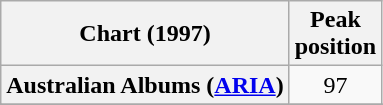<table class="wikitable sortable plainrowheaders" style="text-align:center">
<tr>
<th scope="col">Chart (1997)</th>
<th scope="col">Peak<br>position</th>
</tr>
<tr>
<th scope="row">Australian Albums (<a href='#'>ARIA</a>)</th>
<td>97</td>
</tr>
<tr>
</tr>
<tr>
</tr>
<tr>
</tr>
<tr>
</tr>
</table>
